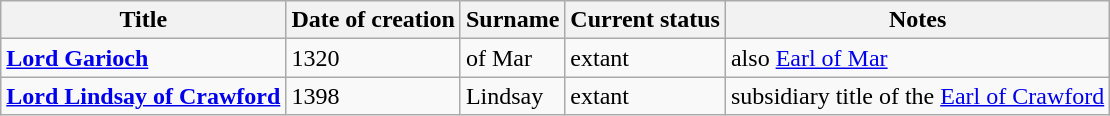<table class="wikitable sortable">
<tr>
<th>Title</th>
<th>Date of creation</th>
<th>Surname</th>
<th>Current status</th>
<th>Notes</th>
</tr>
<tr>
<td><strong><a href='#'>Lord Garioch</a></strong></td>
<td>1320</td>
<td>of Mar</td>
<td>extant</td>
<td>also <a href='#'>Earl of Mar</a></td>
</tr>
<tr>
<td><strong><a href='#'>Lord Lindsay of Crawford</a></strong></td>
<td>1398</td>
<td>Lindsay</td>
<td>extant</td>
<td>subsidiary title of the <a href='#'>Earl of Crawford</a></td>
</tr>
</table>
